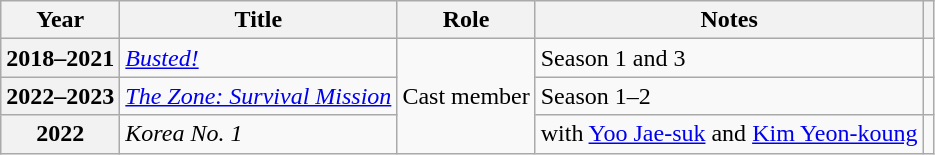<table class="wikitable plainrowheaders">
<tr>
<th scope="col">Year</th>
<th scope="col">Title</th>
<th scope="col">Role</th>
<th scope="col">Notes</th>
<th scope="col"></th>
</tr>
<tr>
<th scope="row">2018–2021</th>
<td><em><a href='#'>Busted!</a></em></td>
<td rowspan="3">Cast member</td>
<td>Season 1 and 3</td>
<td style="text-align:center"></td>
</tr>
<tr>
<th scope="row">2022–2023</th>
<td><em><a href='#'>The Zone: Survival Mission</a></em></td>
<td>Season 1–2</td>
<td style="text-align:center"></td>
</tr>
<tr>
<th scope="row">2022</th>
<td><em>Korea No. 1</em></td>
<td>with <a href='#'>Yoo Jae-suk</a> and <a href='#'>Kim Yeon-koung</a></td>
<td style="text-align:center"></td>
</tr>
</table>
